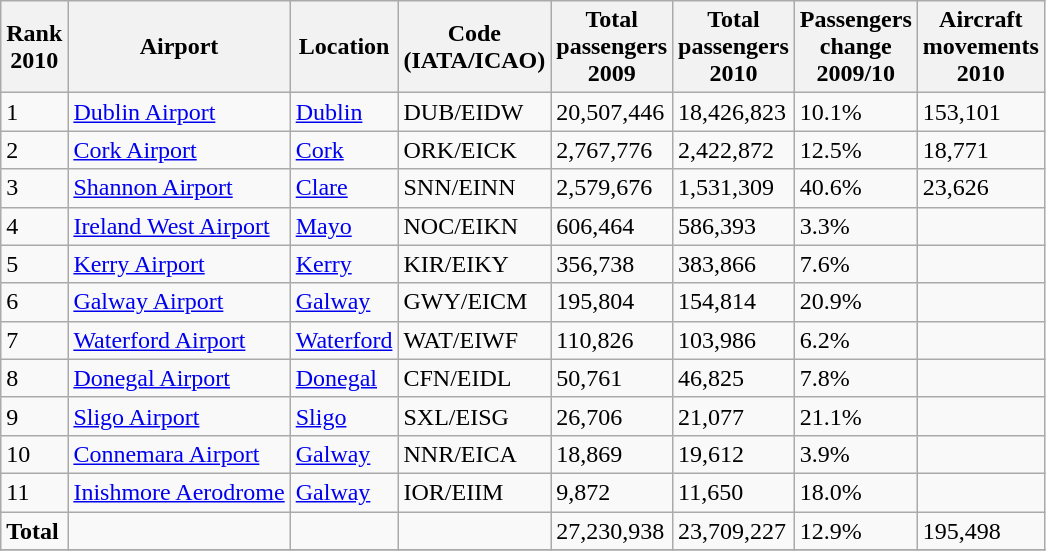<table class="wikitable sortable">
<tr>
<th>Rank<br>2010</th>
<th>Airport</th>
<th>Location</th>
<th>Code<br>(IATA/ICAO)</th>
<th>Total<br>passengers<br>2009</th>
<th>Total<br>passengers<br>2010</th>
<th>Passengers<br>change<br>2009/10</th>
<th>Aircraft<br>movements<br>2010</th>
</tr>
<tr>
<td>1</td>
<td><a href='#'>Dublin Airport</a></td>
<td><a href='#'>Dublin</a></td>
<td>DUB/EIDW</td>
<td>20,507,446</td>
<td>18,426,823</td>
<td> 10.1%</td>
<td>153,101</td>
</tr>
<tr>
<td>2</td>
<td><a href='#'>Cork Airport</a></td>
<td><a href='#'>Cork</a></td>
<td>ORK/EICK</td>
<td>2,767,776</td>
<td>2,422,872</td>
<td> 12.5%</td>
<td>18,771</td>
</tr>
<tr>
<td>3</td>
<td><a href='#'>Shannon Airport</a></td>
<td><a href='#'>Clare</a></td>
<td>SNN/EINN</td>
<td>2,579,676</td>
<td>1,531,309</td>
<td> 40.6%</td>
<td>23,626</td>
</tr>
<tr>
<td>4</td>
<td><a href='#'>Ireland West Airport</a></td>
<td><a href='#'>Mayo</a></td>
<td>NOC/EIKN</td>
<td>606,464</td>
<td>586,393</td>
<td> 3.3%</td>
<td></td>
</tr>
<tr>
<td>5</td>
<td><a href='#'>Kerry Airport</a></td>
<td><a href='#'>Kerry</a></td>
<td>KIR/EIKY</td>
<td>356,738</td>
<td>383,866</td>
<td> 7.6%</td>
<td></td>
</tr>
<tr>
<td>6</td>
<td><a href='#'>Galway Airport</a></td>
<td><a href='#'>Galway</a></td>
<td>GWY/EICM</td>
<td>195,804</td>
<td>154,814</td>
<td> 20.9%</td>
<td></td>
</tr>
<tr>
<td>7</td>
<td><a href='#'>Waterford Airport</a></td>
<td><a href='#'>Waterford</a></td>
<td>WAT/EIWF</td>
<td>110,826</td>
<td>103,986</td>
<td> 6.2%</td>
<td></td>
</tr>
<tr>
<td>8</td>
<td><a href='#'>Donegal Airport</a></td>
<td><a href='#'>Donegal</a></td>
<td>CFN/EIDL</td>
<td>50,761</td>
<td>46,825</td>
<td> 7.8%</td>
<td></td>
</tr>
<tr>
<td>9</td>
<td><a href='#'>Sligo Airport</a></td>
<td><a href='#'>Sligo</a></td>
<td>SXL/EISG</td>
<td>26,706</td>
<td>21,077</td>
<td> 21.1%</td>
<td></td>
</tr>
<tr>
<td>10</td>
<td><a href='#'>Connemara Airport</a></td>
<td><a href='#'>Galway</a></td>
<td>NNR/EICA</td>
<td>18,869</td>
<td>19,612</td>
<td> 3.9%</td>
<td></td>
</tr>
<tr>
<td>11</td>
<td><a href='#'>Inishmore Aerodrome</a></td>
<td><a href='#'>Galway</a></td>
<td>IOR/EIIM</td>
<td>9,872</td>
<td>11,650</td>
<td> 18.0%</td>
<td></td>
</tr>
<tr>
<td><strong>Total</strong></td>
<td></td>
<td></td>
<td></td>
<td>27,230,938</td>
<td>23,709,227</td>
<td> 12.9%</td>
<td>195,498</td>
</tr>
<tr>
</tr>
</table>
